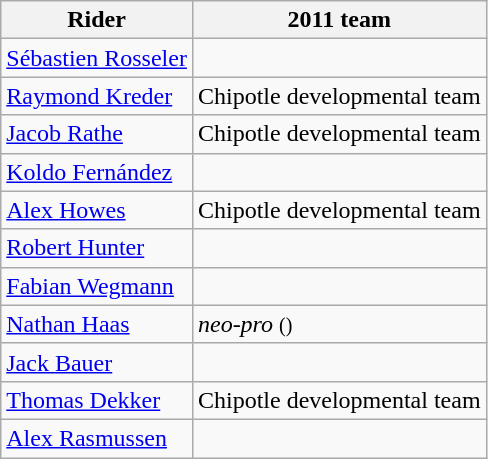<table class="wikitable">
<tr>
<th>Rider</th>
<th>2011 team</th>
</tr>
<tr>
<td><a href='#'>Sébastien Rosseler</a></td>
<td></td>
</tr>
<tr>
<td><a href='#'>Raymond Kreder</a></td>
<td>Chipotle developmental team</td>
</tr>
<tr>
<td><a href='#'>Jacob Rathe</a></td>
<td>Chipotle developmental team</td>
</tr>
<tr>
<td><a href='#'>Koldo Fernández</a></td>
<td></td>
</tr>
<tr>
<td><a href='#'>Alex Howes</a></td>
<td>Chipotle developmental team</td>
</tr>
<tr>
<td><a href='#'>Robert Hunter</a></td>
<td></td>
</tr>
<tr>
<td><a href='#'>Fabian Wegmann</a></td>
<td></td>
</tr>
<tr>
<td><a href='#'>Nathan Haas</a></td>
<td><em>neo-pro</em> <small>()</small></td>
</tr>
<tr>
<td><a href='#'>Jack Bauer</a></td>
<td></td>
</tr>
<tr>
<td><a href='#'>Thomas Dekker</a></td>
<td>Chipotle developmental team</td>
</tr>
<tr>
<td><a href='#'>Alex Rasmussen</a></td>
<td></td>
</tr>
</table>
